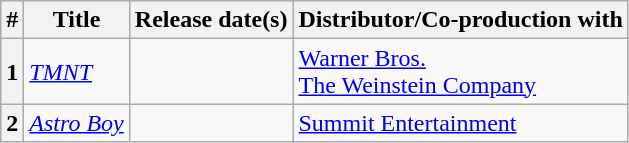<table class="wikitable sortable">
<tr>
<th>#</th>
<th scope="col">Title</th>
<th scope="col">Release date(s)</th>
<th scope="col">Distributor/Co-production with</th>
</tr>
<tr>
<th>1</th>
<td scope="row"><em><a href='#'>TMNT</a></em></td>
<td></td>
<td><a href='#'>Warner Bros.</a><br><a href='#'>The Weinstein Company</a></td>
</tr>
<tr>
<th>2</th>
<td scope="row"><em><a href='#'>Astro Boy</a></em></td>
<td></td>
<td><a href='#'>Summit Entertainment</a></td>
</tr>
</table>
